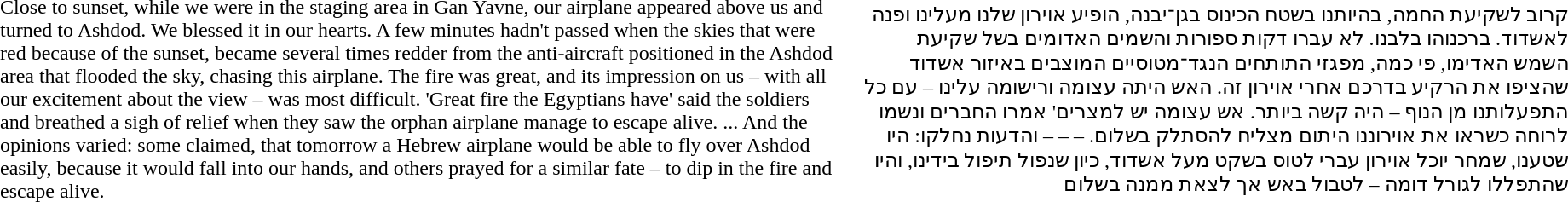<table>
<tr>
<td style="vertical-align:top; padding-left:2em;"><br>Close to sunset, while we were in the staging area in Gan Yavne, our airplane appeared above us and turned to Ashdod. We blessed it in our hearts. A few minutes hadn't passed when the skies that were red because of the sunset, became several times redder from the anti-aircraft positioned in the Ashdod area that flooded the sky, chasing this airplane. The fire was great, and its impression on us – with all our excitement about the view – was most difficult. 'Great fire the Egyptians have' said the soldiers and breathed a sigh of relief when they saw the orphan airplane manage to escape alive. ... And the opinions varied: some claimed, that tomorrow a Hebrew airplane would be able to fly over Ashdod easily, because it would fall into our hands, and others prayed for a similar fate – to dip in the fire and escape alive.</td>
<td>  </td>
<td style = "vertial-align:top;" dir="rtl"><br>קרוב לשקיעת החמה, בהיותנו בשטח הכינוס בגן־יבנה, הופיע אוירון שלנו מעלינו ופנה לאשדוד. ברכנוהו בלבנו. לא עברו דקות ספורות והשמים האדומים בשל שקיעת השמש האדימו, פי כמה, מפגזי התותחים הנגד־מטוסיים המוצבים באיזור אשדוד שהציפו את הרקיע בדרכם אחרי אוירון זה. האש היתה עצומה ורישומה עלינו – עם כל התפעלותנו מן הנוף – היה קשה ביותר. אש עצומה יש למצרים' אמרו החברים ונשמו לרוחה כשראו את אוירוננו היתום מצליח להסתלק בשלום. – – – והדעות נחלקו: היו שטענו, שמחר יוכל אוירון עברי לטוס בשקט מעל אשדוד, כיון שנפול תיפול בידינו, והיו שהתפללו לגורל דומה – לטבול באש אך לצאת ממנה בשלום</td>
</tr>
</table>
